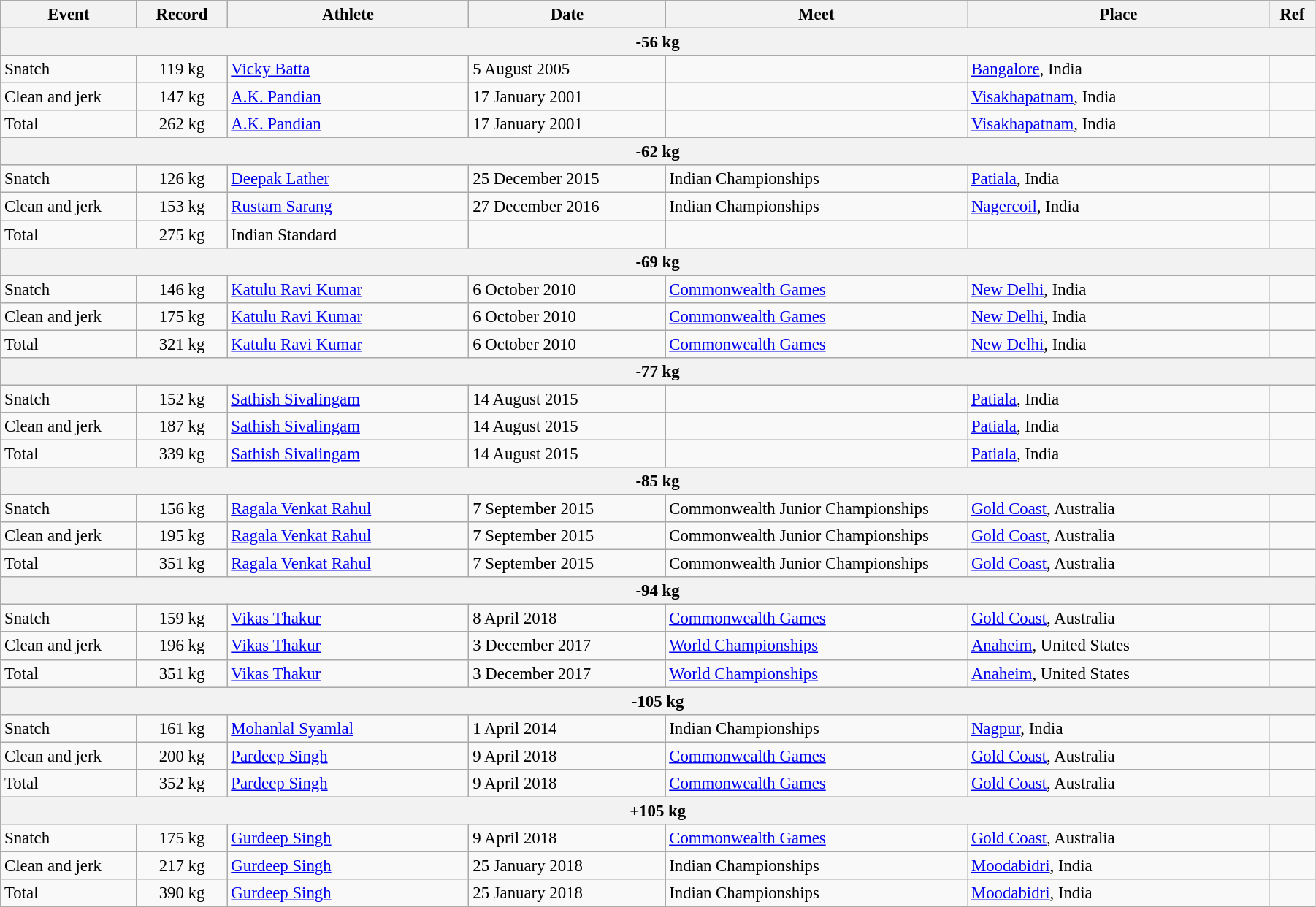<table class="wikitable" style="font-size:95%; width: 95%;">
<tr>
<th width=9%>Event</th>
<th width=6%>Record</th>
<th width=16%>Athlete</th>
<th width=13%>Date</th>
<th width=20%>Meet</th>
<th width=20%>Place</th>
<th width=3%>Ref</th>
</tr>
<tr bgcolor="#DDDDDD">
<th colspan="7">-56 kg</th>
</tr>
<tr>
<td>Snatch</td>
<td align="center">119 kg</td>
<td><a href='#'>Vicky Batta</a></td>
<td>5 August 2005</td>
<td></td>
<td><a href='#'>Bangalore</a>, India</td>
<td></td>
</tr>
<tr>
<td>Clean and jerk</td>
<td align="center">147 kg</td>
<td><a href='#'>A.K. Pandian</a></td>
<td>17 January 2001</td>
<td></td>
<td><a href='#'>Visakhapatnam</a>, India</td>
<td></td>
</tr>
<tr>
<td>Total</td>
<td align="center">262 kg</td>
<td><a href='#'>A.K. Pandian</a></td>
<td>17 January 2001</td>
<td></td>
<td><a href='#'>Visakhapatnam</a>, India</td>
<td></td>
</tr>
<tr bgcolor="#DDDDDD">
<th colspan="7">-62 kg</th>
</tr>
<tr>
<td>Snatch</td>
<td align="center">126 kg</td>
<td><a href='#'>Deepak Lather</a></td>
<td>25 December 2015</td>
<td>Indian Championships</td>
<td><a href='#'>Patiala</a>, India</td>
<td></td>
</tr>
<tr>
<td>Clean and jerk</td>
<td align="center">153 kg</td>
<td><a href='#'>Rustam Sarang</a></td>
<td>27 December 2016</td>
<td>Indian Championships</td>
<td><a href='#'>Nagercoil</a>, India</td>
<td></td>
</tr>
<tr>
<td>Total</td>
<td align="center">275 kg</td>
<td>Indian Standard</td>
<td></td>
<td></td>
<td></td>
<td></td>
</tr>
<tr bgcolor="#DDDDDD">
<th colspan="7">-69 kg</th>
</tr>
<tr>
<td>Snatch</td>
<td align="center">146 kg</td>
<td><a href='#'>Katulu Ravi Kumar</a></td>
<td>6 October 2010</td>
<td><a href='#'>Commonwealth Games</a></td>
<td><a href='#'>New Delhi</a>, India</td>
<td></td>
</tr>
<tr>
<td>Clean and jerk</td>
<td align="center">175 kg</td>
<td><a href='#'>Katulu Ravi Kumar</a></td>
<td>6 October 2010</td>
<td><a href='#'>Commonwealth Games</a></td>
<td><a href='#'>New Delhi</a>, India</td>
<td></td>
</tr>
<tr>
<td>Total</td>
<td align="center">321 kg</td>
<td><a href='#'>Katulu Ravi Kumar</a></td>
<td>6 October 2010</td>
<td><a href='#'>Commonwealth Games</a></td>
<td><a href='#'>New Delhi</a>, India</td>
<td></td>
</tr>
<tr bgcolor="#DDDDDD">
<th colspan="7">-77 kg</th>
</tr>
<tr>
<td>Snatch</td>
<td align="center">152 kg</td>
<td><a href='#'>Sathish Sivalingam</a></td>
<td>14 August 2015</td>
<td></td>
<td><a href='#'>Patiala</a>, India</td>
<td></td>
</tr>
<tr>
<td>Clean and jerk</td>
<td align="center">187 kg</td>
<td><a href='#'>Sathish Sivalingam</a></td>
<td>14 August 2015</td>
<td></td>
<td><a href='#'>Patiala</a>, India</td>
<td></td>
</tr>
<tr>
<td>Total</td>
<td align="center">339 kg</td>
<td><a href='#'>Sathish Sivalingam</a></td>
<td>14 August 2015</td>
<td></td>
<td><a href='#'>Patiala</a>, India</td>
<td></td>
</tr>
<tr bgcolor="#DDDDDD">
<th colspan="7">-85 kg</th>
</tr>
<tr>
<td>Snatch</td>
<td align="center">156 kg</td>
<td><a href='#'>Ragala Venkat Rahul</a></td>
<td>7 September 2015</td>
<td>Commonwealth Junior Championships</td>
<td><a href='#'>Gold Coast</a>, Australia</td>
<td></td>
</tr>
<tr>
<td>Clean and jerk</td>
<td align="center">195 kg</td>
<td><a href='#'>Ragala Venkat Rahul</a></td>
<td>7 September 2015</td>
<td>Commonwealth Junior Championships</td>
<td><a href='#'>Gold Coast</a>, Australia</td>
<td></td>
</tr>
<tr>
<td>Total</td>
<td align="center">351 kg</td>
<td><a href='#'>Ragala Venkat Rahul</a></td>
<td>7 September 2015</td>
<td>Commonwealth Junior Championships</td>
<td><a href='#'>Gold Coast</a>, Australia</td>
<td></td>
</tr>
<tr bgcolor="#DDDDDD">
<th colspan="7">-94 kg</th>
</tr>
<tr>
<td>Snatch</td>
<td align="center">159 kg</td>
<td><a href='#'>Vikas Thakur</a></td>
<td>8 April 2018</td>
<td><a href='#'>Commonwealth Games</a></td>
<td><a href='#'>Gold Coast</a>, Australia</td>
<td></td>
</tr>
<tr>
<td>Clean and jerk</td>
<td align="center">196 kg</td>
<td><a href='#'>Vikas Thakur</a></td>
<td>3 December 2017</td>
<td><a href='#'>World Championships</a></td>
<td><a href='#'>Anaheim</a>, United States</td>
<td></td>
</tr>
<tr>
<td>Total</td>
<td align="center">351 kg</td>
<td><a href='#'>Vikas Thakur</a></td>
<td>3 December 2017</td>
<td><a href='#'>World Championships</a></td>
<td><a href='#'>Anaheim</a>, United States</td>
<td></td>
</tr>
<tr bgcolor="#DDDDDD">
<th colspan="7">-105 kg</th>
</tr>
<tr>
<td>Snatch</td>
<td align="center">161 kg</td>
<td><a href='#'>Mohanlal Syamlal</a></td>
<td>1 April 2014</td>
<td>Indian Championships</td>
<td><a href='#'>Nagpur</a>, India</td>
<td></td>
</tr>
<tr>
<td>Clean and jerk</td>
<td align="center">200 kg</td>
<td><a href='#'>Pardeep Singh</a></td>
<td>9 April 2018</td>
<td><a href='#'>Commonwealth Games</a></td>
<td><a href='#'>Gold Coast</a>, Australia</td>
<td></td>
</tr>
<tr>
<td>Total</td>
<td align="center">352 kg</td>
<td><a href='#'>Pardeep Singh</a></td>
<td>9 April 2018</td>
<td><a href='#'>Commonwealth Games</a></td>
<td><a href='#'>Gold Coast</a>, Australia</td>
<td></td>
</tr>
<tr bgcolor="#DDDDDD">
<th colspan="7">+105 kg</th>
</tr>
<tr>
<td>Snatch</td>
<td align="center">175 kg</td>
<td><a href='#'>Gurdeep Singh</a></td>
<td>9 April 2018</td>
<td><a href='#'>Commonwealth Games</a></td>
<td><a href='#'>Gold Coast</a>, Australia</td>
<td></td>
</tr>
<tr>
<td>Clean and jerk</td>
<td align="center">217 kg</td>
<td><a href='#'>Gurdeep Singh</a></td>
<td>25 January 2018</td>
<td>Indian Championships</td>
<td><a href='#'>Moodabidri</a>, India</td>
<td></td>
</tr>
<tr>
<td>Total</td>
<td align="center">390 kg</td>
<td><a href='#'>Gurdeep Singh</a></td>
<td>25 January 2018</td>
<td>Indian Championships</td>
<td><a href='#'>Moodabidri</a>, India</td>
<td></td>
</tr>
</table>
